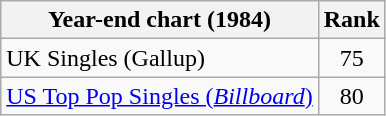<table class="wikitable sortable">
<tr>
<th>Year-end chart (1984)</th>
<th>Rank</th>
</tr>
<tr>
<td>UK Singles (Gallup)</td>
<td align="center">75</td>
</tr>
<tr>
<td><a href='#'>US Top Pop Singles (<em>Billboard</em>)</a></td>
<td align="center">80</td>
</tr>
</table>
